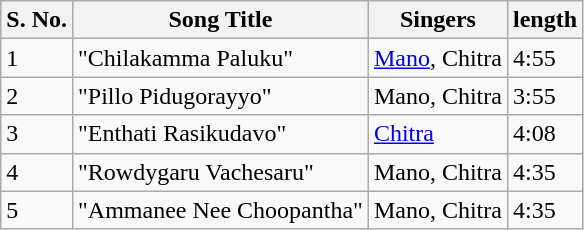<table class="wikitable">
<tr>
<th>S. No.</th>
<th>Song Title</th>
<th>Singers</th>
<th>length</th>
</tr>
<tr>
<td>1</td>
<td>"Chilakamma Paluku"</td>
<td><a href='#'>Mano</a>, Chitra</td>
<td>4:55</td>
</tr>
<tr>
<td>2</td>
<td>"Pillo Pidugorayyo"</td>
<td>Mano, Chitra</td>
<td>3:55</td>
</tr>
<tr>
<td>3</td>
<td>"Enthati Rasikudavo"</td>
<td><a href='#'>Chitra</a></td>
<td>4:08</td>
</tr>
<tr>
<td>4</td>
<td>"Rowdygaru Vachesaru"</td>
<td>Mano, Chitra</td>
<td>4:35</td>
</tr>
<tr>
<td>5</td>
<td>"Ammanee Nee Choopantha"</td>
<td>Mano, Chitra</td>
<td>4:35</td>
</tr>
</table>
